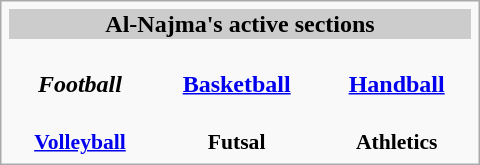<table class="infobox" style="width: 20em; font-size: 95%em;align: center">
<tr bgcolor="#cccccc" style="text-align: center">
<th colspan="3">Al-Najma's active sections</th>
</tr>
<tr style="text-align: center">
<td><br><strong><em>Football</em></strong></td>
<td><br><strong><a href='#'>Basketball</a></strong></td>
<td><br><strong><a href='#'>Handball</a></strong></td>
</tr>
<tr style="font-size: 90%; text-align: center">
<td><br><strong><a href='#'>Volleyball</a></strong></td>
<td><br><strong>Futsal</strong></td>
<td><br><strong>Athletics</strong></td>
</tr>
</table>
